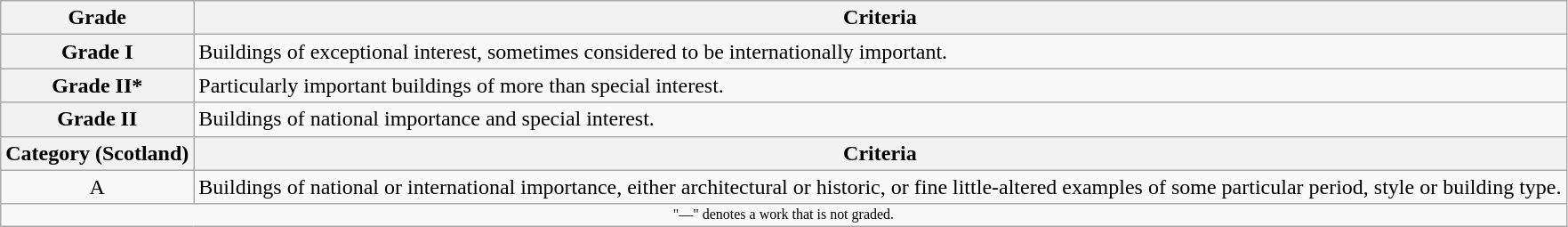<table class="wikitable" border="1">
<tr>
<th>Grade</th>
<th>Criteria</th>
</tr>
<tr>
<th>Grade I</th>
<td>Buildings of exceptional interest, sometimes considered to be internationally important.</td>
</tr>
<tr>
<th>Grade II*</th>
<td>Particularly important buildings of more than special interest.</td>
</tr>
<tr>
<th>Grade II</th>
<td>Buildings of national importance and special interest.</td>
</tr>
<tr>
<th>Category (Scotland)</th>
<th>Criteria</th>
</tr>
<tr>
<td align="center" >A</td>
<td>Buildings of national or international importance, either architectural or historic, or fine little-altered examples of some particular period, style or building type.</td>
</tr>
<tr>
<td align="center" colspan="14" style="font-size: 8pt">"—" denotes a work that is not graded.</td>
</tr>
</table>
